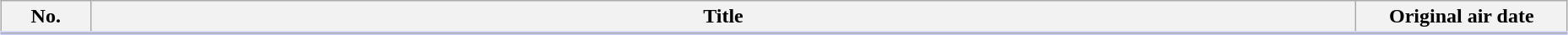<table class="plainrowheaders wikitable" style="width:98%; margin:auto; background:#FFF">
<tr style="border-bottom: 3px solid #CCF;">
<th style="width:4em;">No.</th>
<th>Title</th>
<th style="width:10em;">Original air date</th>
</tr>
<tr>
</tr>
</table>
